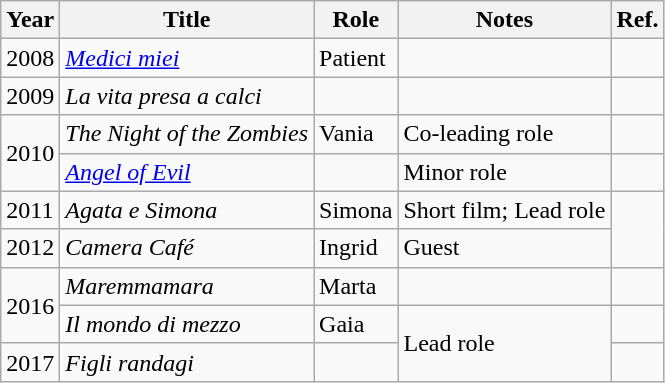<table class="wikitable">
<tr>
<th>Year</th>
<th>Title</th>
<th>Role</th>
<th>Notes</th>
<th>Ref.</th>
</tr>
<tr>
<td>2008</td>
<td><em><a href='#'>Medici miei</a></em></td>
<td>Patient</td>
<td></td>
<td></td>
</tr>
<tr>
<td>2009</td>
<td><em>La vita presa a calci</em></td>
<td></td>
<td></td>
<td></td>
</tr>
<tr>
<td rowspan="2">2010</td>
<td><em>The Night of the Zombies</em></td>
<td>Vania</td>
<td>Co-leading role</td>
<td></td>
</tr>
<tr>
<td><em><a href='#'>Angel of Evil</a></em></td>
<td></td>
<td>Minor role</td>
<td></td>
</tr>
<tr>
<td>2011</td>
<td><em>Agata e Simona</em></td>
<td>Simona</td>
<td>Short film; Lead role</td>
<td rowspan="2"></td>
</tr>
<tr>
<td>2012</td>
<td><em>Camera Café</em></td>
<td>Ingrid</td>
<td>Guest</td>
</tr>
<tr>
<td rowspan="2">2016</td>
<td><em>Maremmamara</em></td>
<td>Marta</td>
<td></td>
<td></td>
</tr>
<tr>
<td><em>Il mondo di mezzo</em></td>
<td>Gaia</td>
<td rowspan="2">Lead role</td>
<td></td>
</tr>
<tr>
<td>2017</td>
<td><em>Figli randagi</em></td>
<td></td>
<td></td>
</tr>
</table>
